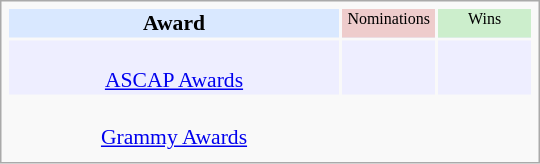<table class="infobox" style="width: 25em; text-align: left; font-size: 90%; vertical-align: middle;">
<tr bgcolor=#D9E8FF style="text-align:center;">
<th style="vertical-align: middle;">Award</th>
<td style="background:#eecccc; font-size:8pt;" width="60px">Nominations</td>
<td style="background:#cceecc; font-size:8pt;" width="60px">Wins</td>
</tr>
<tr bgcolor=#eeeeff>
<td align="center"><br><a href='#'>ASCAP Awards</a></td>
<td></td>
<td></td>
</tr>
<tr>
<td align="center"><br><a href='#'>Grammy Awards</a></td>
<td></td>
<td></td>
</tr>
<tr>
</tr>
</table>
